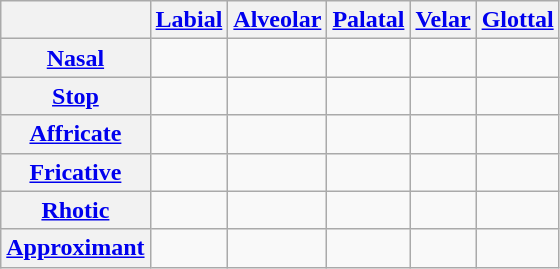<table class="wikitable" style="text-align:center">
<tr>
<th></th>
<th><a href='#'>Labial</a></th>
<th><a href='#'>Alveolar</a></th>
<th><a href='#'>Palatal</a></th>
<th><a href='#'>Velar</a></th>
<th><a href='#'>Glottal</a></th>
</tr>
<tr align="center">
<th><a href='#'>Nasal</a></th>
<td></td>
<td></td>
<td></td>
<td></td>
<td></td>
</tr>
<tr align="center">
<th><a href='#'>Stop</a></th>
<td></td>
<td></td>
<td></td>
<td></td>
<td></td>
</tr>
<tr>
<th><a href='#'>Affricate</a></th>
<td></td>
<td></td>
<td></td>
<td></td>
<td></td>
</tr>
<tr align="center">
<th><a href='#'>Fricative</a></th>
<td></td>
<td></td>
<td></td>
<td></td>
<td></td>
</tr>
<tr>
<th><a href='#'>Rhotic</a></th>
<td></td>
<td></td>
<td></td>
<td></td>
<td></td>
</tr>
<tr align="center">
<th><a href='#'>Approximant</a></th>
<td></td>
<td></td>
<td></td>
<td></td>
<td></td>
</tr>
</table>
